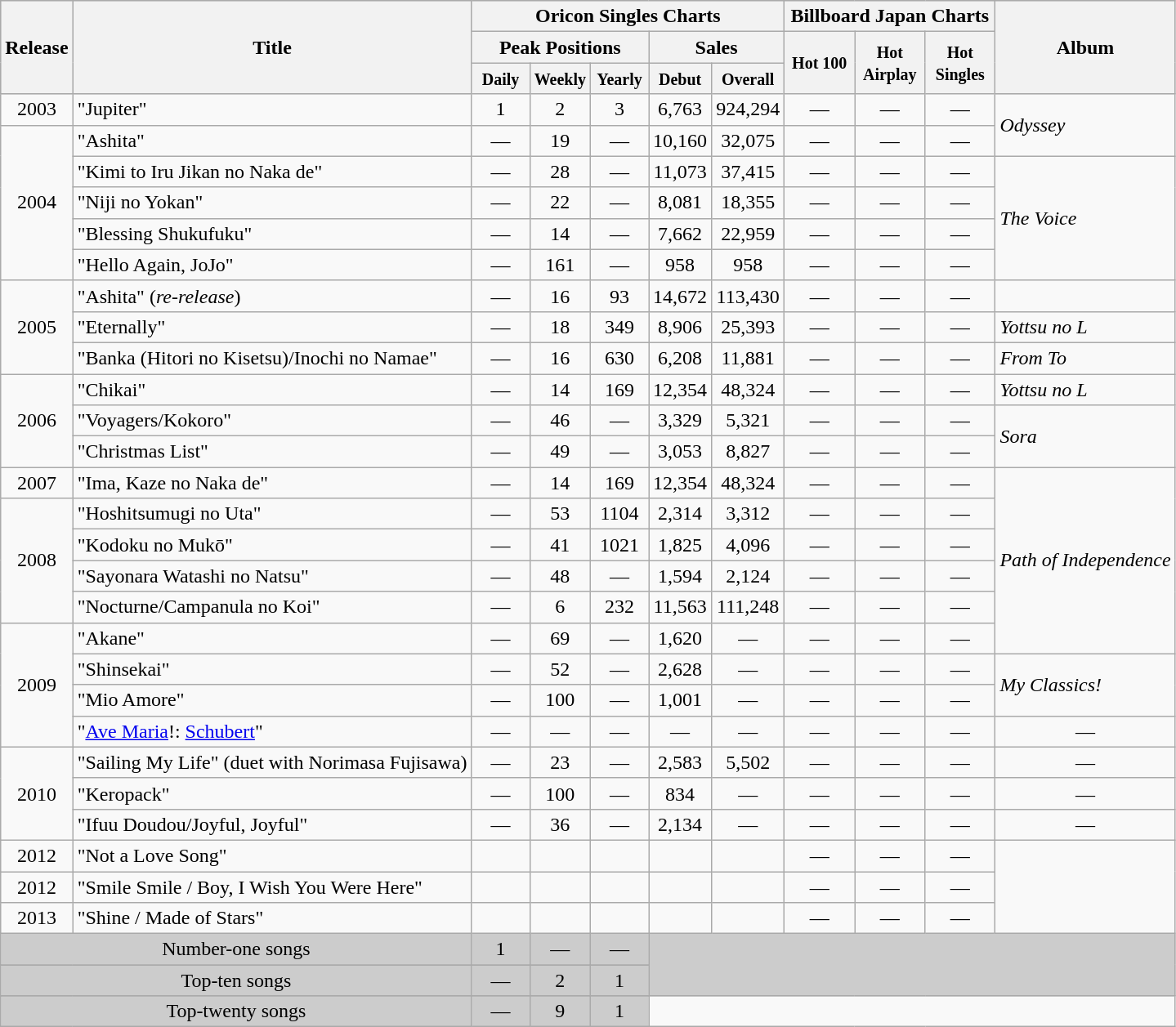<table class="wikitable" style="text-align:center">
<tr bgcolor="#CCCCCC">
<th rowspan="3">Release</th>
<th rowspan="3">Title</th>
<th colspan="5">Oricon Singles Charts</th>
<th colspan="3">Billboard Japan Charts</th>
<th rowspan="3">Album</th>
</tr>
<tr>
<th colspan="3">Peak Positions</th>
<th colspan="2">Sales</th>
<th rowspan="2" width="50"><small>Hot 100</small></th>
<th rowspan="2" width="50"><small>Hot Airplay</small></th>
<th rowspan="2" width="50"><small>Hot Singles</small></th>
</tr>
<tr>
<th width="40"><small>Daily</small></th>
<th width="40"><small>Weekly</small></th>
<th width="40"><small>Yearly</small></th>
<th width="40"><small>Debut</small></th>
<th width="40"><small>Overall</small></th>
</tr>
<tr>
<td>2003</td>
<td align="left">"Jupiter"</td>
<td>1</td>
<td>2</td>
<td>3</td>
<td>6,763</td>
<td>924,294</td>
<td>—</td>
<td>—</td>
<td>—</td>
<td align="left" rowspan="2"><em>Odyssey</em></td>
</tr>
<tr>
<td rowspan="5">2004</td>
<td align="left">"Ashita"</td>
<td>—</td>
<td>19</td>
<td>—</td>
<td>10,160</td>
<td>32,075</td>
<td>—</td>
<td>—</td>
<td>—</td>
</tr>
<tr>
<td align="left">"Kimi to Iru Jikan no Naka de"</td>
<td>—</td>
<td>28</td>
<td>—</td>
<td>11,073</td>
<td>37,415</td>
<td>—</td>
<td>—</td>
<td>—</td>
<td align="left" rowspan="4"><em>The Voice</em></td>
</tr>
<tr>
<td align="left">"Niji no Yokan"</td>
<td>—</td>
<td>22</td>
<td>—</td>
<td>8,081</td>
<td>18,355</td>
<td>—</td>
<td>—</td>
<td>—</td>
</tr>
<tr>
<td align="left">"Blessing Shukufuku"</td>
<td>—</td>
<td>14</td>
<td>—</td>
<td>7,662</td>
<td>22,959</td>
<td>—</td>
<td>—</td>
<td>—</td>
</tr>
<tr>
<td align="left">"Hello Again, JoJo"</td>
<td>—</td>
<td>161</td>
<td>—</td>
<td>958</td>
<td>958</td>
<td>—</td>
<td>—</td>
<td>—</td>
</tr>
<tr>
<td rowspan="3">2005</td>
<td align="left">"Ashita" (<em>re-release</em>)</td>
<td>—</td>
<td>16</td>
<td>93</td>
<td>14,672</td>
<td>113,430</td>
<td>—</td>
<td>—</td>
<td>—</td>
<td align="left"></td>
</tr>
<tr>
<td align="left">"Eternally"</td>
<td>—</td>
<td>18</td>
<td>349</td>
<td>8,906</td>
<td>25,393</td>
<td>—</td>
<td>—</td>
<td>—</td>
<td align="left"><em>Yottsu no L</em></td>
</tr>
<tr>
<td align="left">"Banka (Hitori no Kisetsu)/Inochi no Namae"</td>
<td>—</td>
<td>16</td>
<td>630</td>
<td>6,208</td>
<td>11,881</td>
<td>—</td>
<td>—</td>
<td>—</td>
<td align="left"><em>From To</em></td>
</tr>
<tr>
<td rowspan="3">2006</td>
<td align="left">"Chikai"</td>
<td>—</td>
<td>14</td>
<td>169</td>
<td>12,354</td>
<td>48,324</td>
<td>—</td>
<td>—</td>
<td>—</td>
<td align="left"><em>Yottsu no L</em></td>
</tr>
<tr>
<td align="left">"Voyagers/Kokoro"</td>
<td>—</td>
<td>46</td>
<td>—</td>
<td>3,329</td>
<td>5,321</td>
<td>—</td>
<td>—</td>
<td>—</td>
<td align="left" rowspan="2"><em>Sora</em></td>
</tr>
<tr>
<td align="left">"Christmas List"</td>
<td>—</td>
<td>49</td>
<td>—</td>
<td>3,053</td>
<td>8,827</td>
<td>—</td>
<td>—</td>
<td>—</td>
</tr>
<tr>
<td>2007</td>
<td align="left">"Ima, Kaze no Naka de"</td>
<td>—</td>
<td>14</td>
<td>169</td>
<td>12,354</td>
<td>48,324</td>
<td>—</td>
<td>—</td>
<td>—</td>
<td align="left" rowspan="6"><em>Path of Independence</em></td>
</tr>
<tr>
<td rowspan="4">2008</td>
<td align="left">"Hoshitsumugi no Uta"</td>
<td>—</td>
<td>53</td>
<td>1104</td>
<td>2,314</td>
<td>3,312</td>
<td>—</td>
<td>—</td>
<td>—</td>
</tr>
<tr>
<td align="left">"Kodoku no Mukō"</td>
<td>—</td>
<td>41</td>
<td>1021</td>
<td>1,825</td>
<td>4,096</td>
<td>—</td>
<td>—</td>
<td>—</td>
</tr>
<tr>
<td align="left">"Sayonara Watashi no Natsu"</td>
<td>—</td>
<td>48</td>
<td>—</td>
<td>1,594</td>
<td>2,124</td>
<td>—</td>
<td>—</td>
<td>—</td>
</tr>
<tr>
<td align="left">"Nocturne/Campanula no Koi"</td>
<td>—</td>
<td>6</td>
<td>232</td>
<td>11,563</td>
<td>111,248</td>
<td>—</td>
<td>—</td>
<td>—</td>
</tr>
<tr>
<td rowspan="4">2009</td>
<td align="left">"Akane"</td>
<td>—</td>
<td>69</td>
<td>—</td>
<td>1,620</td>
<td>—</td>
<td>—</td>
<td>—</td>
<td>—</td>
</tr>
<tr>
<td align="left">"Shinsekai"</td>
<td>—</td>
<td>52</td>
<td>—</td>
<td>2,628</td>
<td>—</td>
<td>—</td>
<td>—</td>
<td>—</td>
<td align="left" rowspan="2"><em>My Classics!</em></td>
</tr>
<tr>
<td align="left">"Mio Amore"</td>
<td>—</td>
<td>100</td>
<td>—</td>
<td>1,001</td>
<td>—</td>
<td>—</td>
<td>—</td>
<td>—</td>
</tr>
<tr>
<td align="left">"<a href='#'>Ave Maria</a>!: <a href='#'>Schubert</a>"</td>
<td>—</td>
<td>—</td>
<td>—</td>
<td>—</td>
<td>—</td>
<td>—</td>
<td>—</td>
<td>—</td>
<td>—</td>
</tr>
<tr>
<td rowspan="3">2010</td>
<td align="left">"Sailing My Life" (duet with Norimasa Fujisawa)</td>
<td>—</td>
<td>23</td>
<td>—</td>
<td>2,583</td>
<td>5,502</td>
<td>—</td>
<td>—</td>
<td>—</td>
<td>—</td>
</tr>
<tr>
<td align="left">"Keropack"</td>
<td>—</td>
<td>100</td>
<td>—</td>
<td>834</td>
<td>—</td>
<td>—</td>
<td>—</td>
<td>—</td>
<td>—</td>
</tr>
<tr>
<td align="left">"Ifuu Doudou/Joyful, Joyful"</td>
<td>—</td>
<td>36</td>
<td>—</td>
<td>2,134</td>
<td>—</td>
<td>—</td>
<td>—</td>
<td>—</td>
<td>—</td>
</tr>
<tr>
<td>2012</td>
<td align="left">"Not a Love Song"</td>
<td></td>
<td></td>
<td></td>
<td></td>
<td></td>
<td>—</td>
<td>—</td>
<td>—</td>
<td align="left" rowspan="3"></td>
</tr>
<tr>
<td>2012</td>
<td align="left">"Smile Smile / Boy, I Wish You Were Here"</td>
<td></td>
<td></td>
<td></td>
<td></td>
<td></td>
<td>—</td>
<td>—</td>
<td>—</td>
</tr>
<tr>
<td>2013</td>
<td align="left">"Shine / Made of Stars"</td>
<td></td>
<td></td>
<td></td>
<td></td>
<td></td>
<td>—</td>
<td>—</td>
<td>—</td>
</tr>
<tr bgcolor="#CCCCCC">
<td align="center" colspan="2">Number-one songs</td>
<td align="center">1</td>
<td align="center">—</td>
<td align="center">—</td>
<td align="center" colspan="9" rowspan="3"></td>
</tr>
<tr>
</tr>
<tr bgcolor="#CCCCCC">
<td align="center" colspan="2">Top-ten songs</td>
<td align="center">—</td>
<td align="center">2</td>
<td align="center">1</td>
</tr>
<tr>
</tr>
<tr bgcolor="#CCCCCC">
<td align="center" colspan="2">Top-twenty songs</td>
<td align="center">—</td>
<td align="center">9</td>
<td align="center">1</td>
</tr>
</table>
